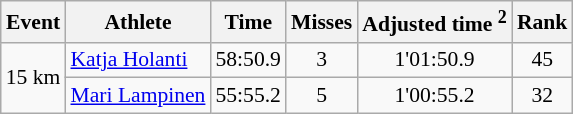<table class="wikitable" style="font-size:90%">
<tr>
<th>Event</th>
<th>Athlete</th>
<th>Time</th>
<th>Misses</th>
<th>Adjusted time <sup>2</sup></th>
<th>Rank</th>
</tr>
<tr>
<td rowspan="2">15 km</td>
<td><a href='#'>Katja Holanti</a></td>
<td align="center">58:50.9</td>
<td align="center">3</td>
<td align="center">1'01:50.9</td>
<td align="center">45</td>
</tr>
<tr>
<td><a href='#'>Mari Lampinen</a></td>
<td align="center">55:55.2</td>
<td align="center">5</td>
<td align="center">1'00:55.2</td>
<td align="center">32</td>
</tr>
</table>
